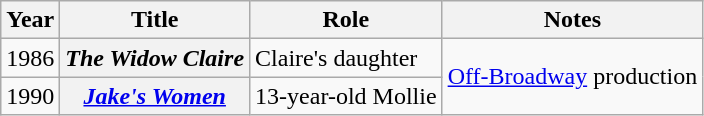<table class="wikitable plainrowheaders sortable">
<tr>
<th scope="col">Year</th>
<th scope="col">Title</th>
<th scope="col">Role</th>
<th scope="col" class="unsortable">Notes</th>
</tr>
<tr>
<td>1986</td>
<th scope="row"><em>The Widow Claire</em></th>
<td>Claire's daughter</td>
<td rowspan="2"><a href='#'>Off-Broadway</a> production</td>
</tr>
<tr>
<td>1990</td>
<th scope="row"><em><a href='#'>Jake's Women</a></em></th>
<td>13-year-old Mollie</td>
</tr>
</table>
